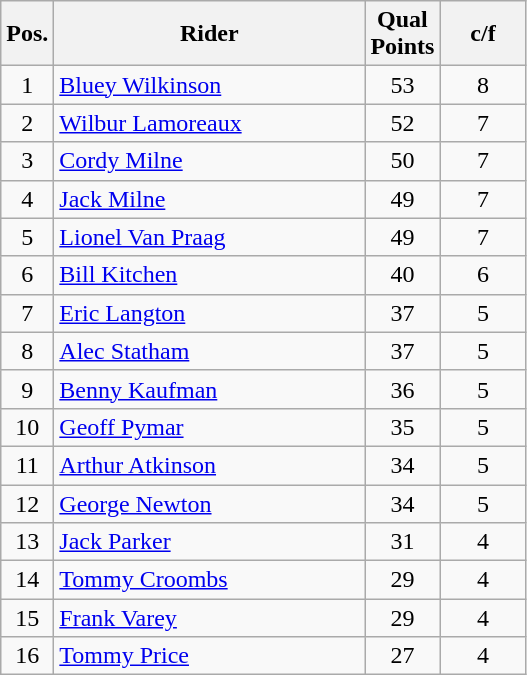<table class=wikitable>
<tr>
<th width=25px>Pos.</th>
<th width=200px>Rider</th>
<th width=40px>Qual Points</th>
<th width=50px>c/f</th>
</tr>
<tr align=center>
<td>1</td>
<td align=left> <a href='#'>Bluey Wilkinson</a></td>
<td>53</td>
<td>8</td>
</tr>
<tr align=center>
<td>2</td>
<td align=left> <a href='#'>Wilbur Lamoreaux</a></td>
<td>52</td>
<td>7</td>
</tr>
<tr align=center>
<td>3</td>
<td align=left> <a href='#'>Cordy Milne </a></td>
<td>50</td>
<td>7</td>
</tr>
<tr align=center>
<td>4</td>
<td align=left> <a href='#'>Jack Milne</a></td>
<td>49</td>
<td>7</td>
</tr>
<tr align=center>
<td>5</td>
<td align=left> <a href='#'>Lionel Van Praag</a></td>
<td>49</td>
<td>7</td>
</tr>
<tr align=center>
<td>6</td>
<td align=left> <a href='#'>Bill Kitchen</a></td>
<td>40</td>
<td>6</td>
</tr>
<tr align=center>
<td>7</td>
<td align=left> <a href='#'>Eric Langton</a></td>
<td>37</td>
<td>5</td>
</tr>
<tr align=center>
<td>8</td>
<td align=left> <a href='#'>Alec Statham</a></td>
<td>37</td>
<td>5</td>
</tr>
<tr align=center>
<td>9</td>
<td align=left> <a href='#'>Benny Kaufman</a></td>
<td>36</td>
<td>5</td>
</tr>
<tr align=center>
<td>10</td>
<td align=left> <a href='#'>Geoff Pymar</a></td>
<td>35</td>
<td>5</td>
</tr>
<tr align=center>
<td>11</td>
<td align=left> <a href='#'>Arthur Atkinson</a></td>
<td>34</td>
<td>5</td>
</tr>
<tr align=center>
<td>12</td>
<td align=left> <a href='#'>George Newton</a></td>
<td>34</td>
<td>5</td>
</tr>
<tr align=center>
<td>13</td>
<td align=left> <a href='#'>Jack Parker</a></td>
<td>31</td>
<td>4</td>
</tr>
<tr align=center>
<td>14</td>
<td align=left> <a href='#'>Tommy Croombs</a></td>
<td>29</td>
<td>4</td>
</tr>
<tr align=center>
<td>15</td>
<td align=left> <a href='#'>Frank Varey</a></td>
<td>29</td>
<td>4</td>
</tr>
<tr align=center>
<td>16</td>
<td align=left> <a href='#'>Tommy Price</a></td>
<td>27</td>
<td>4</td>
</tr>
</table>
